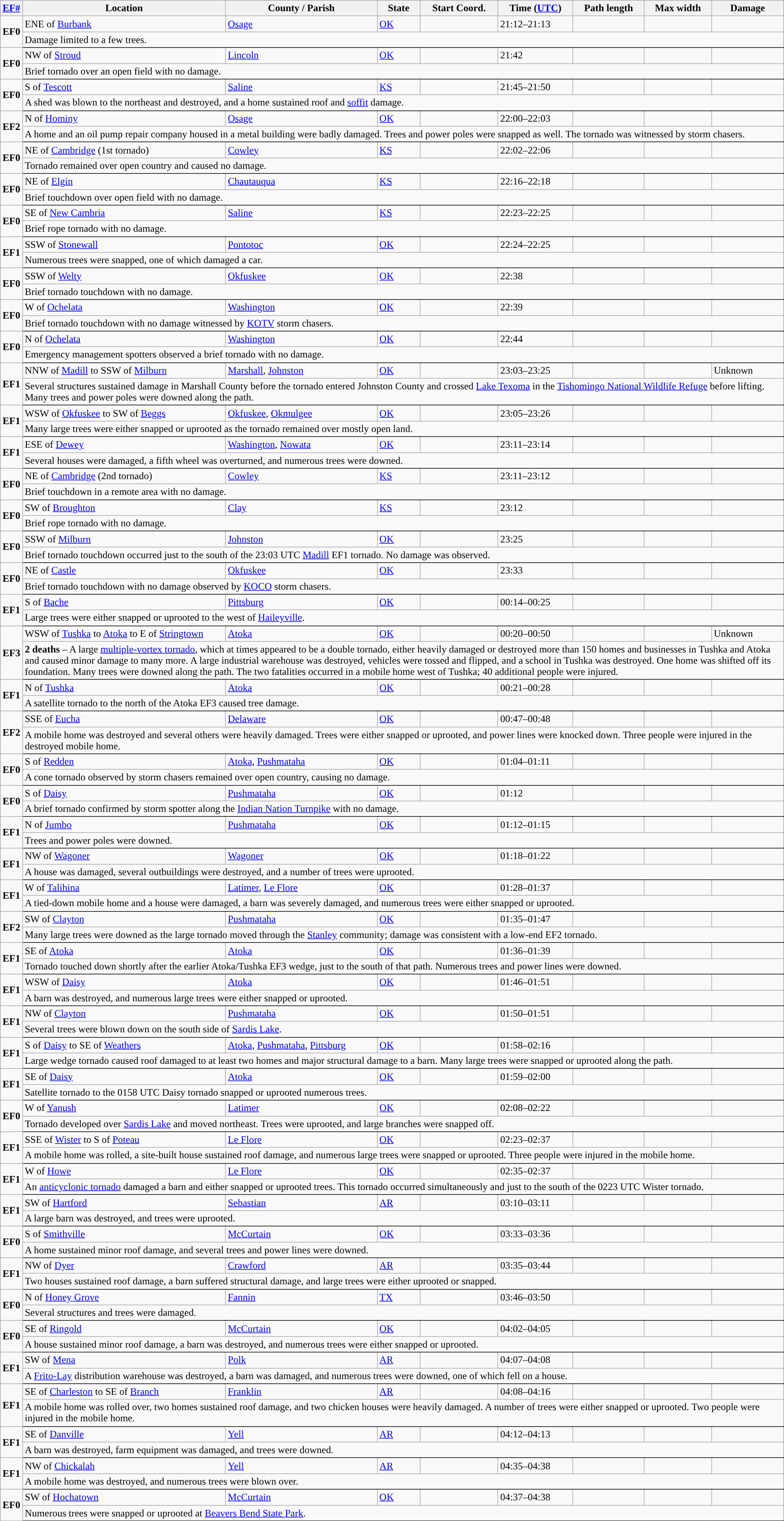<table class="wikitable sortable" style="width:100%;">
<tr>
<th scope="col" width="2%" align="center"><a href='#'>EF#</a></th>
<th scope="col" align="center" class="unsortable">Location</th>
<th scope="col" align="center" class="unsortable">County / Parish</th>
<th scope="col" align="center">State</th>
<th scope="col" align="center" data-sort-type="number">Start Coord.</th>
<th scope="col" align="center" data-sort-type="number">Time (<a href='#'>UTC</a>)</th>
<th scope="col" align="center" data-sort-type="number">Path length</th>
<th scope="col" align="center" data-sort-type="number">Max width</th>
<th scope="col" align="center" data-sort-type="number">Damage<br></th>
</tr>
<tr>
<td rowspan="2" align="center"><strong>EF0</strong></td>
<td>ENE of <a href='#'>Burbank</a></td>
<td><a href='#'>Osage</a></td>
<td><a href='#'>OK</a></td>
<td></td>
<td>21:12–21:13</td>
<td></td>
<td></td>
<td></td>
</tr>
<tr class="expand-child">
<td colspan="8" style=" border-bottom: 1px solid black;">Damage limited to a few trees.</td>
</tr>
<tr>
<td rowspan="2" align="center"><strong>EF0</strong></td>
<td>NW of <a href='#'>Stroud</a></td>
<td><a href='#'>Lincoln</a></td>
<td><a href='#'>OK</a></td>
<td></td>
<td>21:42</td>
<td></td>
<td></td>
<td></td>
</tr>
<tr class="expand-child">
<td colspan="8" style=" border-bottom: 1px solid black;">Brief tornado over an open field with no damage.</td>
</tr>
<tr>
<td rowspan="2" align="center"><strong>EF0</strong></td>
<td>S of <a href='#'>Tescott</a></td>
<td><a href='#'>Saline</a></td>
<td><a href='#'>KS</a></td>
<td></td>
<td>21:45–21:50</td>
<td></td>
<td></td>
<td></td>
</tr>
<tr class="expand-child">
<td colspan="8" style=" border-bottom: 1px solid black;">A shed was blown  to the northeast and destroyed, and a home sustained roof and <a href='#'>soffit</a> damage.</td>
</tr>
<tr>
<td rowspan="2" align="center"><strong>EF2</strong></td>
<td>N of <a href='#'>Hominy</a></td>
<td><a href='#'>Osage</a></td>
<td><a href='#'>OK</a></td>
<td></td>
<td>22:00–22:03</td>
<td></td>
<td></td>
<td></td>
</tr>
<tr class="expand-child">
<td colspan="8" style=" border-bottom: 1px solid black;">A home and an oil pump repair company housed in a metal building were badly damaged. Trees and power poles were snapped as well. The tornado was witnessed by storm chasers.</td>
</tr>
<tr>
<td rowspan="2" align="center"><strong>EF0</strong></td>
<td>NE of <a href='#'>Cambridge</a> (1st tornado)</td>
<td><a href='#'>Cowley</a></td>
<td><a href='#'>KS</a></td>
<td></td>
<td>22:02–22:06</td>
<td></td>
<td></td>
<td></td>
</tr>
<tr class="expand-child">
<td colspan="8" style=" border-bottom: 1px solid black;">Tornado remained over open country and caused no damage.</td>
</tr>
<tr>
<td rowspan="2" align="center"><strong>EF0</strong></td>
<td>NE of <a href='#'>Elgin</a></td>
<td><a href='#'>Chautauqua</a></td>
<td><a href='#'>KS</a></td>
<td></td>
<td>22:16–22:18</td>
<td></td>
<td></td>
<td></td>
</tr>
<tr class="expand-child">
<td colspan="8" style=" border-bottom: 1px solid black;">Brief touchdown over open field with no damage.</td>
</tr>
<tr>
<td rowspan="2" align="center"><strong>EF0</strong></td>
<td>SE of <a href='#'>New Cambria</a></td>
<td><a href='#'>Saline</a></td>
<td><a href='#'>KS</a></td>
<td></td>
<td>22:23–22:25</td>
<td></td>
<td></td>
<td></td>
</tr>
<tr class="expand-child">
<td colspan="8" style=" border-bottom: 1px solid black;">Brief rope tornado with no damage.</td>
</tr>
<tr>
<td rowspan="2" align="center"><strong>EF1</strong></td>
<td>SSW of <a href='#'>Stonewall</a></td>
<td><a href='#'>Pontotoc</a></td>
<td><a href='#'>OK</a></td>
<td></td>
<td>22:24–22:25</td>
<td></td>
<td></td>
<td></td>
</tr>
<tr class="expand-child">
<td colspan="8" style=" border-bottom: 1px solid black;">Numerous trees were snapped, one of which damaged a car.</td>
</tr>
<tr>
<td rowspan="2" align="center"><strong>EF0</strong></td>
<td>SSW of <a href='#'>Welty</a></td>
<td><a href='#'>Okfuskee</a></td>
<td><a href='#'>OK</a></td>
<td></td>
<td>22:38</td>
<td></td>
<td></td>
<td></td>
</tr>
<tr class="expand-child">
<td colspan="8" style=" border-bottom: 1px solid black;">Brief tornado touchdown with no damage.</td>
</tr>
<tr>
<td rowspan="2" align="center"><strong>EF0</strong></td>
<td>W of <a href='#'>Ochelata</a></td>
<td><a href='#'>Washington</a></td>
<td><a href='#'>OK</a></td>
<td></td>
<td>22:39</td>
<td></td>
<td></td>
<td></td>
</tr>
<tr class="expand-child">
<td colspan="8" style=" border-bottom: 1px solid black;">Brief tornado touchdown with no damage witnessed by <a href='#'>KOTV</a> storm chasers.</td>
</tr>
<tr>
<td rowspan="2" align="center"><strong>EF0</strong></td>
<td>N of <a href='#'>Ochelata</a></td>
<td><a href='#'>Washington</a></td>
<td><a href='#'>OK</a></td>
<td></td>
<td>22:44</td>
<td></td>
<td></td>
<td></td>
</tr>
<tr class="expand-child">
<td colspan="8" style=" border-bottom: 1px solid black;">Emergency management spotters observed a brief tornado with no damage.</td>
</tr>
<tr>
<td rowspan="2" align="center"><strong>EF1</strong></td>
<td>NNW of <a href='#'>Madill</a> to SSW of <a href='#'>Milburn</a></td>
<td><a href='#'>Marshall</a>, <a href='#'>Johnston</a></td>
<td><a href='#'>OK</a></td>
<td></td>
<td>23:03–23:25</td>
<td></td>
<td></td>
<td>Unknown</td>
</tr>
<tr class="expand-child">
<td colspan="8" style=" border-bottom: 1px solid black;">Several structures sustained damage in Marshall County before the tornado entered Johnston County and crossed <a href='#'>Lake Texoma</a> in the <a href='#'>Tishomingo National Wildlife Refuge</a> before lifting. Many trees and power poles were downed along the path.</td>
</tr>
<tr>
<td rowspan="2" align="center"><strong>EF1</strong></td>
<td>WSW of <a href='#'>Okfuskee</a> to SW of <a href='#'>Beggs</a></td>
<td><a href='#'>Okfuskee</a>, <a href='#'>Okmulgee</a></td>
<td><a href='#'>OK</a></td>
<td></td>
<td>23:05–23:26</td>
<td></td>
<td></td>
<td></td>
</tr>
<tr class="expand-child">
<td colspan="8" style=" border-bottom: 1px solid black;">Many large trees were either snapped or uprooted as the tornado remained over mostly open land.</td>
</tr>
<tr>
<td rowspan="2" align="center"><strong>EF1</strong></td>
<td>ESE of <a href='#'>Dewey</a></td>
<td><a href='#'>Washington</a>, <a href='#'>Nowata</a></td>
<td><a href='#'>OK</a></td>
<td></td>
<td>23:11–23:14</td>
<td></td>
<td></td>
<td></td>
</tr>
<tr class="expand-child">
<td colspan="8" style=" border-bottom: 1px solid black;">Several houses were damaged, a fifth wheel was overturned, and numerous trees were downed.</td>
</tr>
<tr>
<td rowspan="2" align="center"><strong>EF0</strong></td>
<td>NE of <a href='#'>Cambridge</a> (2nd tornado)</td>
<td><a href='#'>Cowley</a></td>
<td><a href='#'>KS</a></td>
<td></td>
<td>23:11–23:12</td>
<td></td>
<td></td>
<td></td>
</tr>
<tr class="expand-child">
<td colspan="8" style=" border-bottom: 1px solid black;">Brief touchdown in a remote area with no damage.</td>
</tr>
<tr>
<td rowspan="2" align="center"><strong>EF0</strong></td>
<td>SW of <a href='#'>Broughton</a></td>
<td><a href='#'>Clay</a></td>
<td><a href='#'>KS</a></td>
<td></td>
<td>23:12</td>
<td></td>
<td></td>
<td></td>
</tr>
<tr class="expand-child">
<td colspan="8" style=" border-bottom: 1px solid black;">Brief rope tornado with no damage.</td>
</tr>
<tr>
<td rowspan="2" align="center"><strong>EF0</strong></td>
<td>SSW of <a href='#'>Milburn</a></td>
<td><a href='#'>Johnston</a></td>
<td><a href='#'>OK</a></td>
<td></td>
<td>23:25</td>
<td></td>
<td></td>
<td></td>
</tr>
<tr class="expand-child">
<td colspan="8" style=" border-bottom: 1px solid black;">Brief tornado touchdown occurred just to the south of the 23:03 UTC <a href='#'>Madill</a> EF1 tornado. No damage was observed.</td>
</tr>
<tr>
<td rowspan="2" align="center"><strong>EF0</strong></td>
<td>NE of <a href='#'>Castle</a></td>
<td><a href='#'>Okfuskee</a></td>
<td><a href='#'>OK</a></td>
<td></td>
<td>23:33</td>
<td></td>
<td></td>
<td></td>
</tr>
<tr class="expand-child">
<td colspan="8" style=" border-bottom: 1px solid black;">Brief tornado touchdown with no damage observed by <a href='#'>KOCO</a> storm chasers.</td>
</tr>
<tr>
<td rowspan="2" align="center"><strong>EF1</strong></td>
<td>S of <a href='#'>Bache</a></td>
<td><a href='#'>Pittsburg</a></td>
<td><a href='#'>OK</a></td>
<td></td>
<td>00:14–00:25</td>
<td></td>
<td></td>
<td></td>
</tr>
<tr class="expand-child">
<td colspan="8" style=" border-bottom: 1px solid black;">Large trees were either snapped or uprooted to the west of <a href='#'>Haileyville</a>.</td>
</tr>
<tr>
<td rowspan="2" align="center"><strong>EF3</strong></td>
<td>WSW of <a href='#'>Tushka</a> to <a href='#'>Atoka</a> to E of <a href='#'>Stringtown</a></td>
<td><a href='#'>Atoka</a></td>
<td><a href='#'>OK</a></td>
<td></td>
<td>00:20–00:50</td>
<td></td>
<td></td>
<td>Unknown</td>
</tr>
<tr class="expand-child">
<td colspan="8" style=" border-bottom: 1px solid black;"><strong>2 deaths</strong> – A large <a href='#'>multiple-vortex tornado</a>, which at times appeared to be a double tornado, either heavily damaged or destroyed more than 150 homes and businesses in Tushka and Atoka and caused minor damage to many more. A large industrial warehouse was destroyed, vehicles were tossed and flipped, and a school in Tushka was destroyed. One home was shifted  off its foundation. Many trees were downed along the path. The two fatalities occurred in a mobile home west of Tushka; 40 additional people were injured.</td>
</tr>
<tr>
<td rowspan="2" align="center"><strong>EF1</strong></td>
<td>N of <a href='#'>Tushka</a></td>
<td><a href='#'>Atoka</a></td>
<td><a href='#'>OK</a></td>
<td></td>
<td>00:21–00:28</td>
<td></td>
<td></td>
<td></td>
</tr>
<tr class="expand-child">
<td colspan="8" style=" border-bottom: 1px solid black;">A satellite tornado to the north of the Atoka EF3 caused tree damage.</td>
</tr>
<tr>
<td rowspan="2" align="center"><strong>EF2</strong></td>
<td>SSE of <a href='#'>Eucha</a></td>
<td><a href='#'>Delaware</a></td>
<td><a href='#'>OK</a></td>
<td></td>
<td>00:47–00:48</td>
<td></td>
<td></td>
<td></td>
</tr>
<tr class="expand-child">
<td colspan="8" style=" border-bottom: 1px solid black;">A mobile home was destroyed and several others were heavily damaged. Trees were either snapped or uprooted, and power lines were knocked down. Three people were injured in the destroyed mobile home.</td>
</tr>
<tr>
<td rowspan="2" align="center"><strong>EF0</strong></td>
<td>S of <a href='#'>Redden</a></td>
<td><a href='#'>Atoka</a>, <a href='#'>Pushmataha</a></td>
<td><a href='#'>OK</a></td>
<td></td>
<td>01:04–01:11</td>
<td></td>
<td></td>
<td></td>
</tr>
<tr class="expand-child">
<td colspan="8" style=" border-bottom: 1px solid black;">A cone tornado observed by storm chasers remained over open country, causing no damage.</td>
</tr>
<tr>
<td rowspan="2" align="center"><strong>EF0</strong></td>
<td>S of <a href='#'>Daisy</a></td>
<td><a href='#'>Pushmataha</a></td>
<td><a href='#'>OK</a></td>
<td></td>
<td>01:12</td>
<td></td>
<td></td>
<td></td>
</tr>
<tr class="expand-child">
<td colspan="8" style=" border-bottom: 1px solid black;">A brief tornado confirmed by storm spotter along the <a href='#'>Indian Nation Turnpike</a> with no damage.</td>
</tr>
<tr>
<td rowspan="2" align="center"><strong>EF1</strong></td>
<td>N of <a href='#'>Jumbo</a></td>
<td><a href='#'>Pushmataha</a></td>
<td><a href='#'>OK</a></td>
<td></td>
<td>01:12–01:15</td>
<td></td>
<td></td>
<td></td>
</tr>
<tr class="expand-child">
<td colspan="8" style=" border-bottom: 1px solid black;">Trees and power poles were downed.</td>
</tr>
<tr>
<td rowspan="2" align="center"><strong>EF1</strong></td>
<td>NW of <a href='#'>Wagoner</a></td>
<td><a href='#'>Wagoner</a></td>
<td><a href='#'>OK</a></td>
<td></td>
<td>01:18–01:22</td>
<td></td>
<td></td>
<td></td>
</tr>
<tr class="expand-child">
<td colspan="8" style=" border-bottom: 1px solid black;">A house was damaged, several outbuildings were destroyed, and a number of trees were uprooted.</td>
</tr>
<tr>
<td rowspan="2" align="center"><strong>EF1</strong></td>
<td>W of <a href='#'>Talihina</a></td>
<td><a href='#'>Latimer</a>, <a href='#'>Le Flore</a></td>
<td><a href='#'>OK</a></td>
<td></td>
<td>01:28–01:37</td>
<td></td>
<td></td>
<td></td>
</tr>
<tr class="expand-child">
<td colspan="8" style=" border-bottom: 1px solid black;">A tied-down mobile home and a house were damaged, a barn was severely damaged, and numerous trees were either snapped or uprooted.</td>
</tr>
<tr>
<td rowspan="2" align="center"><strong>EF2</strong></td>
<td>SW of <a href='#'>Clayton</a></td>
<td><a href='#'>Pushmataha</a></td>
<td><a href='#'>OK</a></td>
<td></td>
<td>01:35–01:47</td>
<td></td>
<td></td>
<td></td>
</tr>
<tr class="expand-child">
<td colspan="8" style=" border-bottom: 1px solid black;">Many large trees were downed as the large tornado moved through the <a href='#'>Stanley</a> community; damage was consistent with a low-end EF2 tornado.</td>
</tr>
<tr>
<td rowspan="2" align="center"><strong>EF1</strong></td>
<td>SE of <a href='#'>Atoka</a></td>
<td><a href='#'>Atoka</a></td>
<td><a href='#'>OK</a></td>
<td></td>
<td>01:36–01:39</td>
<td></td>
<td></td>
<td></td>
</tr>
<tr class="expand-child">
<td colspan="8" style=" border-bottom: 1px solid black;">Tornado touched down shortly after the earlier Atoka/Tushka EF3 wedge, just to the south of that path. Numerous trees and power lines were downed.</td>
</tr>
<tr>
<td rowspan="2" align="center"><strong>EF1</strong></td>
<td>WSW of <a href='#'>Daisy</a></td>
<td><a href='#'>Atoka</a></td>
<td><a href='#'>OK</a></td>
<td></td>
<td>01:46–01:51</td>
<td></td>
<td></td>
<td></td>
</tr>
<tr class="expand-child">
<td colspan="8" style=" border-bottom: 1px solid black;">A barn was destroyed, and numerous large trees were either snapped or uprooted.</td>
</tr>
<tr>
<td rowspan="2" align="center"><strong>EF1</strong></td>
<td>NW of <a href='#'>Clayton</a></td>
<td><a href='#'>Pushmataha</a></td>
<td><a href='#'>OK</a></td>
<td></td>
<td>01:50–01:51</td>
<td></td>
<td></td>
<td></td>
</tr>
<tr class="expand-child">
<td colspan="8" style=" border-bottom: 1px solid black;">Several trees were blown down on the south side of <a href='#'>Sardis Lake</a>.</td>
</tr>
<tr>
<td rowspan="2" align="center"><strong>EF1</strong></td>
<td>S of <a href='#'>Daisy</a> to SE of <a href='#'>Weathers</a></td>
<td><a href='#'>Atoka</a>, <a href='#'>Pushmataha</a>, <a href='#'>Pittsburg</a></td>
<td><a href='#'>OK</a></td>
<td></td>
<td>01:58–02:16</td>
<td></td>
<td></td>
<td></td>
</tr>
<tr class="expand-child">
<td colspan="8" style=" border-bottom: 1px solid black;">Large wedge tornado caused roof damaged to at least two homes and major structural damage to a barn. Many large trees were snapped or uprooted along the path.</td>
</tr>
<tr>
<td rowspan="2" align="center"><strong>EF1</strong></td>
<td>SE of <a href='#'>Daisy</a></td>
<td><a href='#'>Atoka</a></td>
<td><a href='#'>OK</a></td>
<td></td>
<td>01:59–02:00</td>
<td></td>
<td></td>
<td></td>
</tr>
<tr class="expand-child">
<td colspan="8" style=" border-bottom: 1px solid black;">Satellite tornado to the 0158 UTC Daisy tornado snapped or uprooted numerous trees.</td>
</tr>
<tr>
<td rowspan="2" align="center"><strong>EF0</strong></td>
<td>W of <a href='#'>Yanush</a></td>
<td><a href='#'>Latimer</a></td>
<td><a href='#'>OK</a></td>
<td></td>
<td>02:08–02:22</td>
<td></td>
<td></td>
<td></td>
</tr>
<tr class="expand-child">
<td colspan="8" style=" border-bottom: 1px solid black;">Tornado developed over <a href='#'>Sardis Lake</a> and moved northeast. Trees were uprooted, and large branches were snapped off.</td>
</tr>
<tr>
<td rowspan="2" align="center"><strong>EF1</strong></td>
<td>SSE of <a href='#'>Wister</a> to S of <a href='#'>Poteau</a></td>
<td><a href='#'>Le Flore</a></td>
<td><a href='#'>OK</a></td>
<td></td>
<td>02:23–02:37</td>
<td></td>
<td></td>
<td></td>
</tr>
<tr class="expand-child">
<td colspan="8" style=" border-bottom: 1px solid black;">A mobile home was rolled, a site-built house sustained roof damage, and numerous large trees were snapped or uprooted. Three people were injured in the mobile home.</td>
</tr>
<tr>
<td rowspan="2" align="center"><strong>EF1</strong></td>
<td>W of <a href='#'>Howe</a></td>
<td><a href='#'>Le Flore</a></td>
<td><a href='#'>OK</a></td>
<td></td>
<td>02:35–02:37</td>
<td></td>
<td></td>
<td></td>
</tr>
<tr class="expand-child">
<td colspan="8" style=" border-bottom: 1px solid black;">An <a href='#'>anticyclonic tornado</a> damaged a barn and either snapped or uprooted trees. This tornado occurred simultaneously and just to the south of the 0223 UTC Wister tornado.</td>
</tr>
<tr>
<td rowspan="2" align="center"><strong>EF1</strong></td>
<td>SW of <a href='#'>Hartford</a></td>
<td><a href='#'>Sebastian</a></td>
<td><a href='#'>AR</a></td>
<td></td>
<td>03:10–03:11</td>
<td></td>
<td></td>
<td></td>
</tr>
<tr class="expand-child">
<td colspan="8" style=" border-bottom: 1px solid black;">A large barn was destroyed, and trees were uprooted.</td>
</tr>
<tr>
<td rowspan="2" align="center"><strong>EF0</strong></td>
<td>S of <a href='#'>Smithville</a></td>
<td><a href='#'>McCurtain</a></td>
<td><a href='#'>OK</a></td>
<td></td>
<td>03:33–03:36</td>
<td></td>
<td></td>
<td></td>
</tr>
<tr class="expand-child">
<td colspan="8" style=" border-bottom: 1px solid black;">A home sustained minor roof damage, and several trees and power lines were downed.</td>
</tr>
<tr>
<td rowspan="2" align="center"><strong>EF1</strong></td>
<td>NW of <a href='#'>Dyer</a></td>
<td><a href='#'>Crawford</a></td>
<td><a href='#'>AR</a></td>
<td></td>
<td>03:35–03:44</td>
<td></td>
<td></td>
<td></td>
</tr>
<tr class="expand-child">
<td colspan="8" style=" border-bottom: 1px solid black;">Two houses sustained roof damage, a barn suffered structural damage, and large trees were either uprooted or snapped.</td>
</tr>
<tr>
<td rowspan="2" align="center"><strong>EF0</strong></td>
<td>N of <a href='#'>Honey Grove</a></td>
<td><a href='#'>Fannin</a></td>
<td><a href='#'>TX</a></td>
<td></td>
<td>03:46–03:50</td>
<td></td>
<td></td>
<td></td>
</tr>
<tr class="expand-child">
<td colspan="8" style=" border-bottom: 1px solid black;">Several structures and trees were damaged.</td>
</tr>
<tr>
<td rowspan="2" align="center"><strong>EF0</strong></td>
<td>SE of <a href='#'>Ringold</a></td>
<td><a href='#'>McCurtain</a></td>
<td><a href='#'>OK</a></td>
<td></td>
<td>04:02–04:05</td>
<td></td>
<td></td>
<td></td>
</tr>
<tr class="expand-child">
<td colspan="8" style=" border-bottom: 1px solid black;">A house sustained minor roof damage, a barn was destroyed, and numerous trees were either snapped or uprooted.</td>
</tr>
<tr>
<td rowspan="2" align="center"><strong>EF1</strong></td>
<td>SW of <a href='#'>Mena</a></td>
<td><a href='#'>Polk</a></td>
<td><a href='#'>AR</a></td>
<td></td>
<td>04:07–04:08</td>
<td></td>
<td></td>
<td></td>
</tr>
<tr class="expand-child">
<td colspan="8" style=" border-bottom: 1px solid black;">A <a href='#'>Frito-Lay</a> distribution warehouse was destroyed, a barn was damaged, and numerous trees were downed, one of which fell on a house.</td>
</tr>
<tr>
<td rowspan="2" align="center"><strong>EF1</strong></td>
<td>SE of <a href='#'>Charleston</a> to SE of <a href='#'>Branch</a></td>
<td><a href='#'>Franklin</a></td>
<td><a href='#'>AR</a></td>
<td></td>
<td>04:08–04:16</td>
<td></td>
<td></td>
<td></td>
</tr>
<tr class="expand-child">
<td colspan="8" style=" border-bottom: 1px solid black;">A mobile home was rolled over, two homes sustained roof damage, and two chicken houses were heavily damaged. A number of trees were either snapped or uprooted. Two people were injured in the mobile home.</td>
</tr>
<tr>
<td rowspan="2" align="center"><strong>EF1</strong></td>
<td>SE of <a href='#'>Danville</a></td>
<td><a href='#'>Yell</a></td>
<td><a href='#'>AR</a></td>
<td></td>
<td>04:12–04:13</td>
<td></td>
<td></td>
<td></td>
</tr>
<tr class="expand-child">
<td colspan="8" style=" border-bottom: 1px solid black;">A barn was destroyed, farm equipment was damaged, and trees were downed.</td>
</tr>
<tr>
<td rowspan="2" align="center"><strong>EF1</strong></td>
<td>NW of <a href='#'>Chickalah</a></td>
<td><a href='#'>Yell</a></td>
<td><a href='#'>AR</a></td>
<td></td>
<td>04:35–04:38</td>
<td></td>
<td></td>
<td></td>
</tr>
<tr class="expand-child">
<td colspan="8" style=" border-bottom: 1px solid black;">A mobile home was destroyed, and numerous trees were blown over.</td>
</tr>
<tr>
<td rowspan="2" align="center"><strong>EF0</strong></td>
<td>SW of <a href='#'>Hochatown</a></td>
<td><a href='#'>McCurtain</a></td>
<td><a href='#'>OK</a></td>
<td></td>
<td>04:37–04:38</td>
<td></td>
<td></td>
<td></td>
</tr>
<tr class="expand-child">
<td colspan="8" style=" border-bottom: 1px solid black;">Numerous trees were snapped or uprooted at <a href='#'>Beavers Bend State Park</a>.</td>
</tr>
</table>
